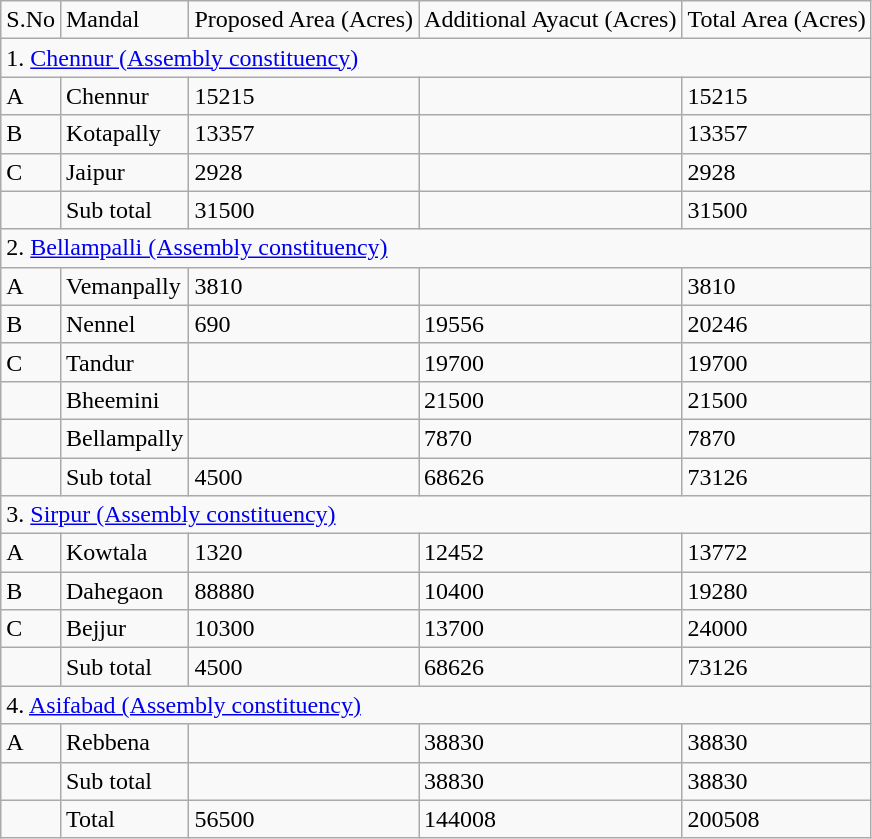<table class="wikitable sortable">
<tr>
<td>S.No</td>
<td>Mandal</td>
<td>Proposed Area (Acres)</td>
<td>Additional Ayacut (Acres)</td>
<td>Total Area (Acres)</td>
</tr>
<tr>
<td colspan="5" rowspan="1">1. <a href='#'>Chennur (Assembly constituency)</a></td>
</tr>
<tr>
<td>A</td>
<td>Chennur</td>
<td>15215</td>
<td></td>
<td>15215</td>
</tr>
<tr>
<td>B</td>
<td>Kotapally</td>
<td>13357</td>
<td></td>
<td>13357</td>
</tr>
<tr>
<td>C</td>
<td>Jaipur</td>
<td>2928</td>
<td></td>
<td>2928</td>
</tr>
<tr>
<td></td>
<td>Sub total</td>
<td>31500</td>
<td></td>
<td>31500</td>
</tr>
<tr>
<td colspan="5" rowspan="1">2. <a href='#'>Bellampalli (Assembly constituency)</a></td>
</tr>
<tr>
<td>A</td>
<td>Vemanpally</td>
<td>3810</td>
<td></td>
<td>3810</td>
</tr>
<tr>
<td>B</td>
<td>Nennel</td>
<td>690</td>
<td>19556</td>
<td>20246</td>
</tr>
<tr>
<td>C</td>
<td>Tandur</td>
<td></td>
<td>19700</td>
<td>19700</td>
</tr>
<tr>
<td></td>
<td>Bheemini</td>
<td></td>
<td>21500</td>
<td>21500</td>
</tr>
<tr>
<td></td>
<td>Bellampally</td>
<td></td>
<td>7870</td>
<td>7870</td>
</tr>
<tr>
<td></td>
<td>Sub total</td>
<td>4500</td>
<td>68626</td>
<td>73126</td>
</tr>
<tr>
<td colspan="5" rowspan="1">3. <a href='#'>Sirpur (Assembly constituency)</a></td>
</tr>
<tr>
<td>A</td>
<td>Kowtala</td>
<td>1320</td>
<td>12452</td>
<td>13772</td>
</tr>
<tr>
<td>B</td>
<td>Dahegaon</td>
<td>88880</td>
<td>10400</td>
<td>19280</td>
</tr>
<tr>
<td>C</td>
<td>Bejjur</td>
<td>10300</td>
<td>13700</td>
<td>24000</td>
</tr>
<tr>
<td></td>
<td>Sub total</td>
<td>4500</td>
<td>68626</td>
<td>73126</td>
</tr>
<tr>
<td colspan="5" rowspan="1">4. <a href='#'>Asifabad (Assembly constituency)</a></td>
</tr>
<tr>
<td>A</td>
<td>Rebbena</td>
<td></td>
<td>38830</td>
<td>38830</td>
</tr>
<tr>
<td></td>
<td>Sub total</td>
<td></td>
<td>38830</td>
<td>38830</td>
</tr>
<tr>
<td></td>
<td>Total</td>
<td>56500</td>
<td>144008</td>
<td>200508</td>
</tr>
</table>
